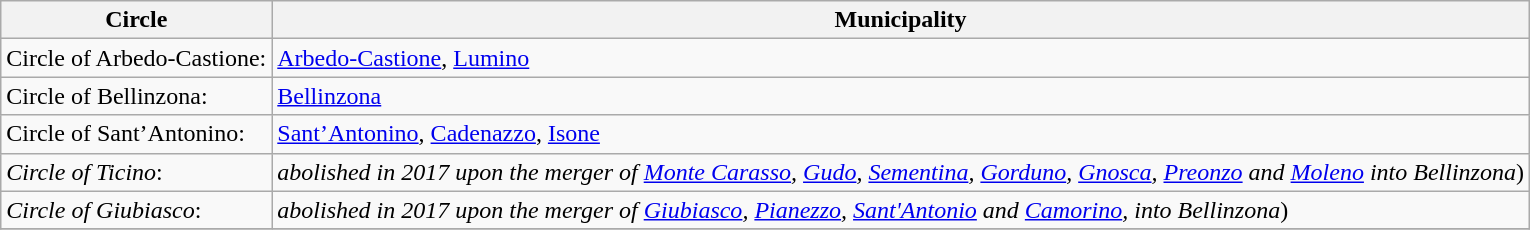<table class="wikitable sortable">
<tr>
<th>Circle</th>
<th>Municipality</th>
</tr>
<tr>
<td>Circle of Arbedo-Castione:</td>
<td><a href='#'>Arbedo-Castione</a>, <a href='#'>Lumino</a></td>
</tr>
<tr>
<td>Circle of Bellinzona:</td>
<td><a href='#'>Bellinzona</a></td>
</tr>
<tr>
<td>Circle of Sant’Antonino:</td>
<td><a href='#'>Sant’Antonino</a>, <a href='#'>Cadenazzo</a>, <a href='#'>Isone</a></td>
</tr>
<tr>
<td><em>Circle of Ticino</em>:</td>
<td><em>abolished in 2017 upon the merger of <a href='#'>Monte Carasso</a>, <a href='#'>Gudo</a>, <a href='#'>Sementina</a>, <a href='#'>Gorduno</a>, <a href='#'>Gnosca</a>, <a href='#'>Preonzo</a> and <a href='#'>Moleno</a> into Bellinzona</em>)</td>
</tr>
<tr>
<td><em>Circle of Giubiasco</em>:</td>
<td><em>abolished in 2017 upon the merger of  <a href='#'>Giubiasco</a>, <a href='#'>Pianezzo</a>, <a href='#'>Sant'Antonio</a> and <a href='#'>Camorino</a>, into Bellinzona</em>)</td>
</tr>
<tr>
</tr>
</table>
